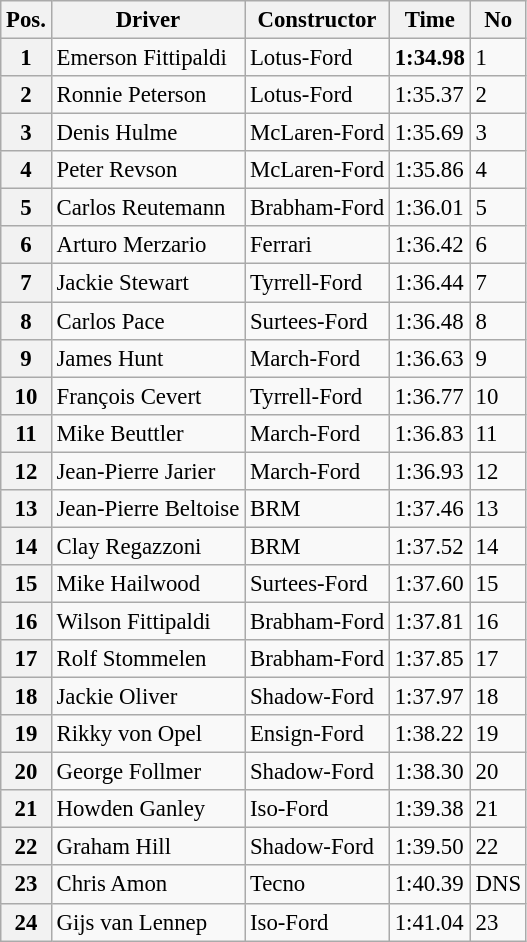<table class="wikitable sortable" style="font-size: 95%;">
<tr>
<th>Pos.</th>
<th>Driver</th>
<th>Constructor</th>
<th>Time</th>
<th>No</th>
</tr>
<tr>
<th>1</th>
<td>Emerson Fittipaldi</td>
<td>Lotus-Ford</td>
<td><strong>1:34.98</strong></td>
<td>1</td>
</tr>
<tr>
<th>2</th>
<td>Ronnie Peterson</td>
<td>Lotus-Ford</td>
<td>1:35.37</td>
<td>2</td>
</tr>
<tr>
<th>3</th>
<td>Denis Hulme</td>
<td>McLaren-Ford</td>
<td>1:35.69</td>
<td>3</td>
</tr>
<tr>
<th>4</th>
<td>Peter Revson</td>
<td>McLaren-Ford</td>
<td>1:35.86</td>
<td>4</td>
</tr>
<tr>
<th>5</th>
<td>Carlos Reutemann</td>
<td>Brabham-Ford</td>
<td>1:36.01</td>
<td>5</td>
</tr>
<tr>
<th>6</th>
<td>Arturo Merzario</td>
<td>Ferrari</td>
<td>1:36.42</td>
<td>6</td>
</tr>
<tr>
<th>7</th>
<td>Jackie Stewart</td>
<td>Tyrrell-Ford</td>
<td>1:36.44</td>
<td>7</td>
</tr>
<tr>
<th>8</th>
<td>Carlos Pace</td>
<td>Surtees-Ford</td>
<td>1:36.48</td>
<td>8</td>
</tr>
<tr>
<th>9</th>
<td>James Hunt</td>
<td>March-Ford</td>
<td>1:36.63</td>
<td>9</td>
</tr>
<tr>
<th>10</th>
<td>François Cevert</td>
<td>Tyrrell-Ford</td>
<td>1:36.77</td>
<td>10</td>
</tr>
<tr>
<th>11</th>
<td>Mike Beuttler</td>
<td>March-Ford</td>
<td>1:36.83</td>
<td>11</td>
</tr>
<tr>
<th>12</th>
<td>Jean-Pierre Jarier</td>
<td>March-Ford</td>
<td>1:36.93</td>
<td>12</td>
</tr>
<tr>
<th>13</th>
<td>Jean-Pierre Beltoise</td>
<td>BRM</td>
<td>1:37.46</td>
<td>13</td>
</tr>
<tr>
<th>14</th>
<td>Clay Regazzoni</td>
<td>BRM</td>
<td>1:37.52</td>
<td>14</td>
</tr>
<tr>
<th>15</th>
<td>Mike Hailwood</td>
<td>Surtees-Ford</td>
<td>1:37.60</td>
<td>15</td>
</tr>
<tr>
<th>16</th>
<td>Wilson Fittipaldi</td>
<td>Brabham-Ford</td>
<td>1:37.81</td>
<td>16</td>
</tr>
<tr>
<th>17</th>
<td>Rolf Stommelen</td>
<td>Brabham-Ford</td>
<td>1:37.85</td>
<td>17</td>
</tr>
<tr>
<th>18</th>
<td>Jackie Oliver</td>
<td>Shadow-Ford</td>
<td>1:37.97</td>
<td>18</td>
</tr>
<tr>
<th>19</th>
<td>Rikky von Opel</td>
<td>Ensign-Ford</td>
<td>1:38.22</td>
<td>19</td>
</tr>
<tr>
<th>20</th>
<td>George Follmer</td>
<td>Shadow-Ford</td>
<td>1:38.30</td>
<td>20</td>
</tr>
<tr>
<th>21</th>
<td>Howden Ganley</td>
<td>Iso-Ford</td>
<td>1:39.38</td>
<td>21</td>
</tr>
<tr>
<th>22</th>
<td>Graham Hill</td>
<td>Shadow-Ford</td>
<td>1:39.50</td>
<td>22</td>
</tr>
<tr>
<th>23</th>
<td>Chris Amon</td>
<td>Tecno</td>
<td>1:40.39</td>
<td>DNS</td>
</tr>
<tr>
<th>24</th>
<td>Gijs van Lennep</td>
<td>Iso-Ford</td>
<td>1:41.04</td>
<td>23</td>
</tr>
</table>
